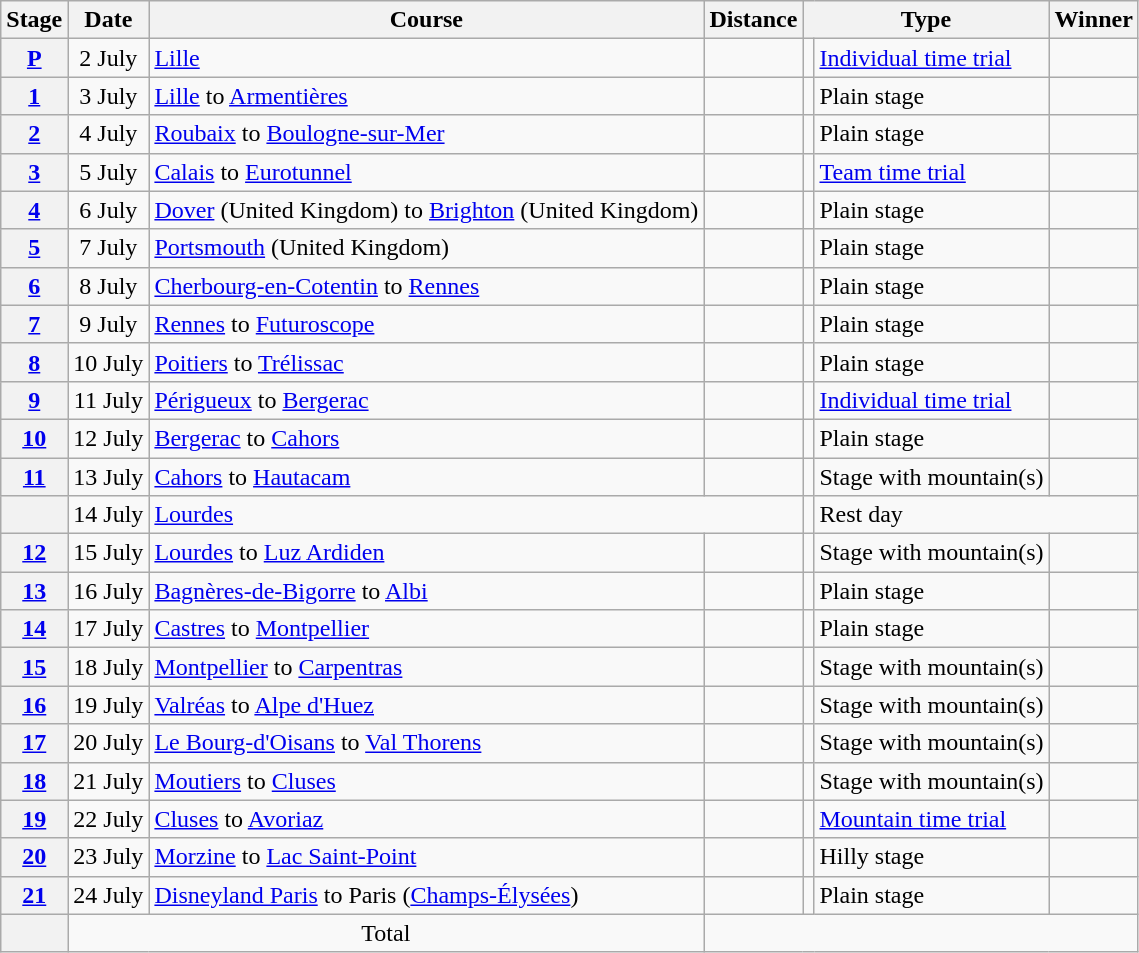<table class="wikitable">
<tr>
<th scope="col">Stage</th>
<th scope="col">Date</th>
<th scope="col">Course</th>
<th scope="col">Distance</th>
<th colspan="2">Type</th>
<th scope="col">Winner</th>
</tr>
<tr>
<th scope="row"><a href='#'>P</a></th>
<td style="text-align:center;">2 July</td>
<td><a href='#'>Lille</a></td>
<td style="text-align:center;"></td>
<td></td>
<td><a href='#'>Individual time trial</a></td>
<td></td>
</tr>
<tr>
<th scope="row"><a href='#'>1</a></th>
<td style="text-align:center;">3 July</td>
<td><a href='#'>Lille</a> to <a href='#'>Armentières</a></td>
<td style="text-align:center;"></td>
<td style="text-align:center;"></td>
<td>Plain stage</td>
<td></td>
</tr>
<tr>
<th scope="row"><a href='#'>2</a></th>
<td style="text-align:center;">4 July</td>
<td><a href='#'>Roubaix</a> to <a href='#'>Boulogne-sur-Mer</a></td>
<td style="text-align:center;"></td>
<td style="text-align:center;"></td>
<td>Plain stage</td>
<td></td>
</tr>
<tr>
<th scope="row"><a href='#'>3</a></th>
<td style="text-align:center;">5 July</td>
<td><a href='#'>Calais</a> to <a href='#'>Eurotunnel</a></td>
<td style="text-align:center;"></td>
<td style="text-align:center;"></td>
<td><a href='#'>Team time trial</a></td>
<td></td>
</tr>
<tr>
<th scope="row"><a href='#'>4</a></th>
<td style="text-align:center;">6 July</td>
<td><a href='#'>Dover</a> (United Kingdom) to  <a href='#'>Brighton</a> (United Kingdom)</td>
<td style="text-align:center;"></td>
<td style="text-align:center;"></td>
<td>Plain stage</td>
<td></td>
</tr>
<tr>
<th scope="row"><a href='#'>5</a></th>
<td style="text-align:center;">7 July</td>
<td><a href='#'>Portsmouth</a> (United Kingdom)</td>
<td style="text-align:center;"></td>
<td style="text-align:center;"></td>
<td>Plain stage</td>
<td></td>
</tr>
<tr>
<th scope="row"><a href='#'>6</a></th>
<td style="text-align:center;">8 July</td>
<td><a href='#'>Cherbourg-en-Cotentin</a> to <a href='#'>Rennes</a></td>
<td style="text-align:center;"></td>
<td style="text-align:center;"></td>
<td>Plain stage</td>
<td></td>
</tr>
<tr>
<th scope="row"><a href='#'>7</a></th>
<td style="text-align:center;">9 July</td>
<td><a href='#'>Rennes</a> to <a href='#'>Futuroscope</a></td>
<td style="text-align:center;"></td>
<td style="text-align:center;"></td>
<td>Plain stage</td>
<td></td>
</tr>
<tr>
<th scope="row"><a href='#'>8</a></th>
<td style="text-align:center;">10 July</td>
<td><a href='#'>Poitiers</a> to <a href='#'>Trélissac</a></td>
<td style="text-align:center;"></td>
<td style="text-align:center;"></td>
<td>Plain stage</td>
<td></td>
</tr>
<tr>
<th scope="row"><a href='#'>9</a></th>
<td style="text-align:center;">11 July</td>
<td><a href='#'>Périgueux</a> to <a href='#'>Bergerac</a></td>
<td style="text-align:center;"></td>
<td></td>
<td><a href='#'>Individual time trial</a></td>
<td></td>
</tr>
<tr>
<th scope="row"><a href='#'>10</a></th>
<td style="text-align:center;">12 July</td>
<td><a href='#'>Bergerac</a> to <a href='#'>Cahors</a></td>
<td style="text-align:center;"></td>
<td style="text-align:center;"></td>
<td>Plain stage</td>
<td></td>
</tr>
<tr>
<th scope="row"><a href='#'>11</a></th>
<td style="text-align:center;">13 July</td>
<td><a href='#'>Cahors</a> to <a href='#'>Hautacam</a></td>
<td style="text-align:center;"></td>
<td style="text-align:center;"></td>
<td>Stage with mountain(s)</td>
<td></td>
</tr>
<tr>
<th scope="row"></th>
<td style="text-align:center;">14 July</td>
<td colspan="2"><a href='#'>Lourdes</a></td>
<td></td>
<td colspan="2">Rest day</td>
</tr>
<tr>
<th scope="row"><a href='#'>12</a></th>
<td style="text-align:center;">15 July</td>
<td><a href='#'>Lourdes</a> to <a href='#'>Luz Ardiden</a></td>
<td style="text-align:center;"></td>
<td style="text-align:center;"></td>
<td>Stage with mountain(s)</td>
<td></td>
</tr>
<tr>
<th scope="row"><a href='#'>13</a></th>
<td style="text-align:center;">16 July</td>
<td><a href='#'>Bagnères-de-Bigorre</a> to <a href='#'>Albi</a></td>
<td style="text-align:center;"></td>
<td style="text-align:center;"></td>
<td>Plain stage</td>
<td></td>
</tr>
<tr>
<th scope="row"><a href='#'>14</a></th>
<td style="text-align:center;">17 July</td>
<td><a href='#'>Castres</a> to <a href='#'>Montpellier</a></td>
<td style="text-align:center;"></td>
<td style="text-align:center;"></td>
<td>Plain stage</td>
<td></td>
</tr>
<tr>
<th scope="row"><a href='#'>15</a></th>
<td style="text-align:center;">18 July</td>
<td><a href='#'>Montpellier</a> to <a href='#'>Carpentras</a></td>
<td style="text-align:center;"></td>
<td style="text-align:center;"></td>
<td>Stage with mountain(s)</td>
<td></td>
</tr>
<tr>
<th scope="row"><a href='#'>16</a></th>
<td style="text-align:center;">19 July</td>
<td><a href='#'>Valréas</a> to <a href='#'>Alpe d'Huez</a></td>
<td style="text-align:center;"></td>
<td style="text-align:center;"></td>
<td>Stage with mountain(s)</td>
<td></td>
</tr>
<tr>
<th scope="row"><a href='#'>17</a></th>
<td style="text-align:center;">20 July</td>
<td><a href='#'>Le Bourg-d'Oisans</a> to <a href='#'>Val Thorens</a></td>
<td style="text-align:center;"></td>
<td style="text-align:center;"></td>
<td>Stage with mountain(s)</td>
<td></td>
</tr>
<tr>
<th scope="row"><a href='#'>18</a></th>
<td style="text-align:center;">21 July</td>
<td><a href='#'>Moutiers</a> to <a href='#'>Cluses</a></td>
<td style="text-align:center;"></td>
<td style="text-align:center;"></td>
<td>Stage with mountain(s)</td>
<td></td>
</tr>
<tr>
<th scope="row"><a href='#'>19</a></th>
<td style="text-align:center;">22 July</td>
<td><a href='#'>Cluses</a> to <a href='#'>Avoriaz</a></td>
<td style="text-align:center;"></td>
<td></td>
<td><a href='#'>Mountain time trial</a></td>
<td></td>
</tr>
<tr>
<th scope="row"><a href='#'>20</a></th>
<td style="text-align:center;">23 July</td>
<td><a href='#'>Morzine</a> to <a href='#'>Lac Saint-Point</a></td>
<td style="text-align:center;"></td>
<td style="text-align:center;"></td>
<td>Hilly stage</td>
<td></td>
</tr>
<tr>
<th scope="row"><a href='#'>21</a></th>
<td style="text-align:center;">24 July</td>
<td><a href='#'>Disneyland Paris</a> to Paris (<a href='#'>Champs-Élysées</a>)</td>
<td style="text-align:center;"></td>
<td style="text-align:center;"></td>
<td>Plain stage</td>
<td></td>
</tr>
<tr>
<th scope="row"></th>
<td colspan="2" style="text-align:center">Total</td>
<td colspan="4" style="text-align:center"></td>
</tr>
</table>
